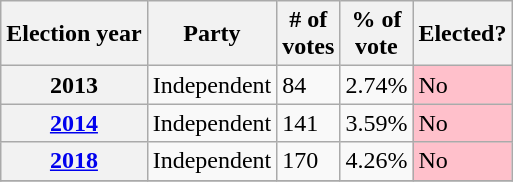<table class=wikitable>
<tr>
<th>Election year</th>
<th>Party</th>
<th># of<br>votes</th>
<th>% of<br>vote</th>
<th>Elected?</th>
</tr>
<tr>
<th>2013</th>
<td>Independent</td>
<td>84</td>
<td>2.74%</td>
<td style="background:Pink;">No</td>
</tr>
<tr>
<th><a href='#'>2014</a></th>
<td>Independent</td>
<td>141</td>
<td>3.59%</td>
<td style="background:Pink;">No</td>
</tr>
<tr>
<th><a href='#'>2018</a></th>
<td>Independent</td>
<td>170</td>
<td>4.26%</td>
<td style="background:Pink;">No</td>
</tr>
<tr>
</tr>
</table>
